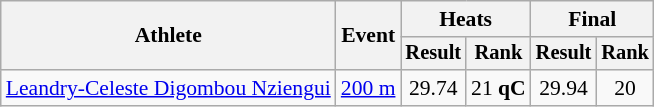<table class="wikitable" style="font-size:90%">
<tr>
<th rowspan=2>Athlete</th>
<th rowspan=2>Event</th>
<th colspan=2>Heats</th>
<th colspan=2>Final</th>
</tr>
<tr style="font-size:95%">
<th>Result</th>
<th>Rank</th>
<th>Result</th>
<th>Rank</th>
</tr>
<tr align=center>
<td align=left><a href='#'>Leandry-Celeste Digombou Nziengui</a></td>
<td align=left><a href='#'>200 m</a></td>
<td>29.74</td>
<td>21 <strong>qC</strong></td>
<td>29.94</td>
<td>20</td>
</tr>
</table>
